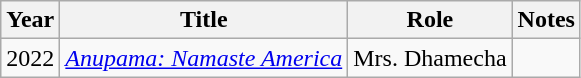<table class="wikitable sortable">
<tr>
<th>Year</th>
<th>Title</th>
<th>Role</th>
<th>Notes</th>
</tr>
<tr>
<td>2022</td>
<td><em><a href='#'>Anupama: Namaste America</a></em></td>
<td>Mrs. Dhamecha</td>
<td></td>
</tr>
</table>
